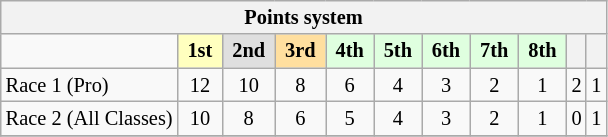<table class="wikitable" style="font-size:85%; text-align:center">
<tr>
<th colspan="20">Points system</th>
</tr>
<tr>
<td></td>
<td style="background:#ffffbf;"> <strong>1st</strong> </td>
<td style="background:#dfdfdf;"> <strong>2nd</strong> </td>
<td style="background:#ffdf9f;"> <strong>3rd</strong> </td>
<td style="background:#dfffdf;"> <strong>4th</strong> </td>
<td style="background:#dfffdf;"> <strong>5th</strong> </td>
<td style="background:#dfffdf;"> <strong>6th</strong> </td>
<td style="background:#dfffdf;"> <strong>7th</strong> </td>
<td style="background:#dfffdf;"> <strong>8th</strong> </td>
<th></th>
<th></th>
</tr>
<tr>
<td align="left">Race 1 (Pro)</td>
<td>12</td>
<td>10</td>
<td>8</td>
<td>6</td>
<td>4</td>
<td>3</td>
<td>2</td>
<td>1</td>
<td>2</td>
<td>1</td>
</tr>
<tr>
<td align="left">Race 2 (All Classes)</td>
<td>10</td>
<td>8</td>
<td>6</td>
<td>5</td>
<td>4</td>
<td>3</td>
<td>2</td>
<td>1</td>
<td>0</td>
<td>1</td>
</tr>
<tr>
</tr>
</table>
